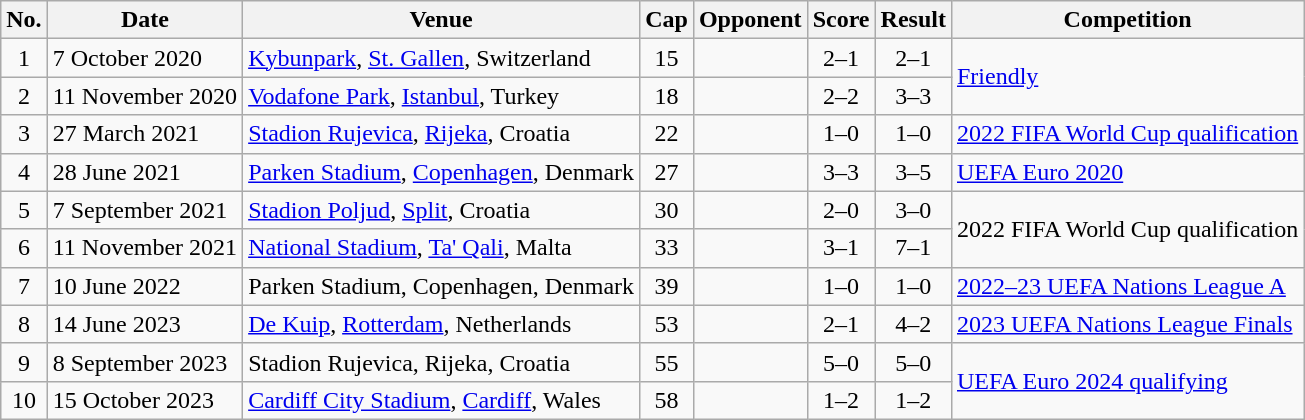<table class="wikitable sortable">
<tr>
<th scope="col">No.</th>
<th scope="col">Date</th>
<th scope="col">Venue</th>
<th scope="col">Cap</th>
<th scope="col">Opponent</th>
<th scope="col">Score</th>
<th scope="col">Result</th>
<th scope="col">Competition</th>
</tr>
<tr>
<td align="center">1</td>
<td>7 October 2020</td>
<td><a href='#'>Kybunpark</a>, <a href='#'>St. Gallen</a>, Switzerland</td>
<td align="center">15</td>
<td></td>
<td align="center">2–1</td>
<td align="center">2–1</td>
<td rowspan="2"><a href='#'>Friendly</a></td>
</tr>
<tr>
<td align="center">2</td>
<td>11 November 2020</td>
<td><a href='#'>Vodafone Park</a>, <a href='#'>Istanbul</a>, Turkey</td>
<td align="center">18</td>
<td></td>
<td align="center">2–2</td>
<td align="center">3–3</td>
</tr>
<tr>
<td align="center">3</td>
<td>27 March 2021</td>
<td><a href='#'>Stadion Rujevica</a>, <a href='#'>Rijeka</a>, Croatia</td>
<td align="center">22</td>
<td></td>
<td align="center">1–0</td>
<td align="center">1–0</td>
<td><a href='#'>2022 FIFA World Cup qualification</a></td>
</tr>
<tr>
<td align="center">4</td>
<td>28 June 2021</td>
<td><a href='#'>Parken Stadium</a>, <a href='#'>Copenhagen</a>, Denmark</td>
<td align="center">27</td>
<td></td>
<td align="center">3–3</td>
<td align="center">3–5 </td>
<td><a href='#'>UEFA Euro 2020</a></td>
</tr>
<tr>
<td align="center">5</td>
<td>7 September 2021</td>
<td><a href='#'>Stadion Poljud</a>, <a href='#'>Split</a>, Croatia</td>
<td align="center">30</td>
<td></td>
<td align="center">2–0</td>
<td align="center">3–0</td>
<td rowspan="2">2022 FIFA World Cup qualification</td>
</tr>
<tr>
<td align="center">6</td>
<td>11 November 2021</td>
<td><a href='#'>National Stadium</a>, <a href='#'>Ta' Qali</a>, Malta</td>
<td align="center">33</td>
<td></td>
<td align="center">3–1</td>
<td align="center">7–1</td>
</tr>
<tr>
<td align="center">7</td>
<td>10 June 2022</td>
<td>Parken Stadium, Copenhagen, Denmark</td>
<td align="center">39</td>
<td></td>
<td align="center">1–0</td>
<td align="center">1–0</td>
<td><a href='#'>2022–23 UEFA Nations League A</a></td>
</tr>
<tr>
<td align="center">8</td>
<td>14 June 2023</td>
<td><a href='#'>De Kuip</a>, <a href='#'>Rotterdam</a>, Netherlands</td>
<td align="center">53</td>
<td></td>
<td align="center">2–1</td>
<td align="center">4–2 </td>
<td><a href='#'>2023 UEFA Nations League Finals</a></td>
</tr>
<tr>
<td align="center">9</td>
<td>8 September 2023</td>
<td>Stadion Rujevica, Rijeka, Croatia</td>
<td align="center">55</td>
<td></td>
<td align="center">5–0</td>
<td align="center">5–0</td>
<td rowspan="2"><a href='#'>UEFA Euro 2024 qualifying</a></td>
</tr>
<tr>
<td align="center">10</td>
<td>15 October 2023</td>
<td><a href='#'>Cardiff City Stadium</a>, <a href='#'>Cardiff</a>, Wales</td>
<td align="center">58</td>
<td></td>
<td align="center">1–2</td>
<td align="center">1–2</td>
</tr>
</table>
